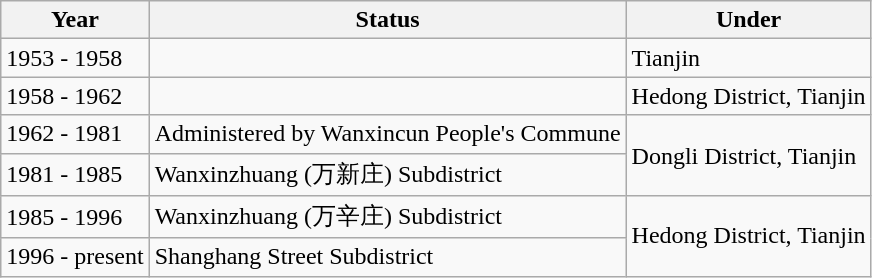<table class="wikitable">
<tr>
<th>Year</th>
<th>Status</th>
<th>Under</th>
</tr>
<tr>
<td>1953 - 1958</td>
<td></td>
<td>Tianjin</td>
</tr>
<tr>
<td>1958 - 1962</td>
<td></td>
<td>Hedong District, Tianjin</td>
</tr>
<tr>
<td>1962 - 1981</td>
<td>Administered by Wanxincun People's Commune</td>
<td rowspan="2">Dongli District, Tianjin</td>
</tr>
<tr>
<td>1981 - 1985</td>
<td>Wanxinzhuang (万新庄) Subdistrict</td>
</tr>
<tr>
<td>1985 - 1996</td>
<td>Wanxinzhuang (万辛庄) Subdistrict</td>
<td rowspan="2">Hedong District, Tianjin</td>
</tr>
<tr>
<td>1996 - present</td>
<td>Shanghang Street Subdistrict</td>
</tr>
</table>
